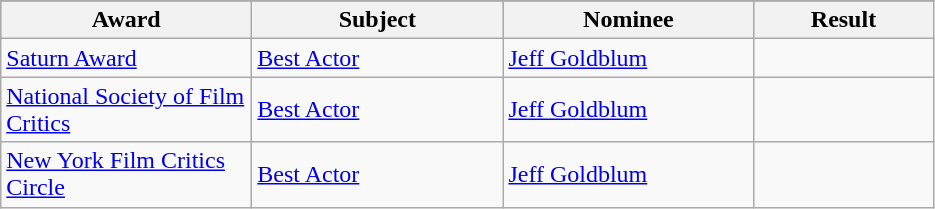<table class="wikitable">
<tr>
</tr>
<tr style="background:#b0c4de; text-align:center;">
<th scope="col" style="width:10em;">Award</th>
<th scope="col" style="width:10em;">Subject</th>
<th scope="col" style="width:10em;">Nominee</th>
<th scope="col" style="width:7em;">Result</th>
</tr>
<tr>
<td rowspan=1><a href='#'>Saturn Award</a></td>
<td><a href='#'>Best Actor</a></td>
<td><a href='#'>Jeff Goldblum</a></td>
<td></td>
</tr>
<tr>
<td rowspan=1><a href='#'>National Society of Film Critics</a></td>
<td><a href='#'>Best Actor</a></td>
<td><a href='#'>Jeff Goldblum</a></td>
<td></td>
</tr>
<tr>
<td rowspan=1><a href='#'>New York Film Critics Circle</a></td>
<td><a href='#'>Best Actor</a></td>
<td><a href='#'>Jeff Goldblum</a></td>
<td></td>
</tr>
</table>
